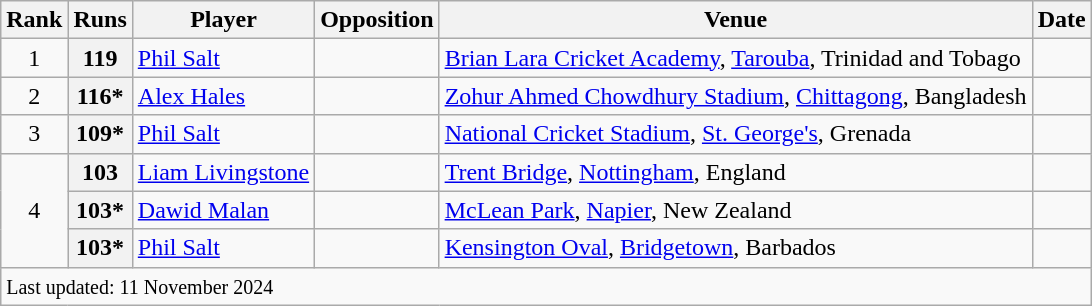<table class="wikitable plainrowheaders">
<tr>
<th scope=col>Rank</th>
<th scope=col>Runs</th>
<th scope=col>Player</th>
<th scope=col>Opposition</th>
<th scope=col>Venue</th>
<th scope=col>Date</th>
</tr>
<tr>
<td align=center>1</td>
<th scope=row style=text-align:center;>119</th>
<td><a href='#'>Phil Salt</a></td>
<td></td>
<td><a href='#'>Brian Lara Cricket Academy</a>, <a href='#'>Tarouba</a>, Trinidad and Tobago</td>
<td></td>
</tr>
<tr>
<td align=center>2</td>
<th scope=row style=text-align:center;>116*</th>
<td><a href='#'>Alex Hales</a></td>
<td></td>
<td><a href='#'>Zohur Ahmed Chowdhury Stadium</a>, <a href='#'>Chittagong</a>, Bangladesh</td>
<td> </td>
</tr>
<tr>
<td align=center>3</td>
<th scope=row style=text-align:center;>109*</th>
<td><a href='#'>Phil Salt</a></td>
<td></td>
<td><a href='#'>National Cricket Stadium</a>, <a href='#'>St. George's</a>, Grenada</td>
<td></td>
</tr>
<tr>
<td align=center rowspan=3>4</td>
<th scope=row style=text-align:center;>103</th>
<td><a href='#'>Liam Livingstone</a></td>
<td></td>
<td><a href='#'>Trent Bridge</a>, <a href='#'>Nottingham</a>, England</td>
<td></td>
</tr>
<tr>
<th scope=row style=text-align:center;>103*</th>
<td><a href='#'>Dawid Malan</a></td>
<td></td>
<td><a href='#'>McLean Park</a>, <a href='#'>Napier</a>, New Zealand</td>
<td></td>
</tr>
<tr>
<th scope=row style=text-align:center;>103*</th>
<td><a href='#'>Phil Salt</a></td>
<td></td>
<td><a href='#'>Kensington Oval</a>, <a href='#'>Bridgetown</a>, Barbados</td>
<td></td>
</tr>
<tr>
<td colspan=6><small>Last updated: 11 November 2024</small></td>
</tr>
</table>
